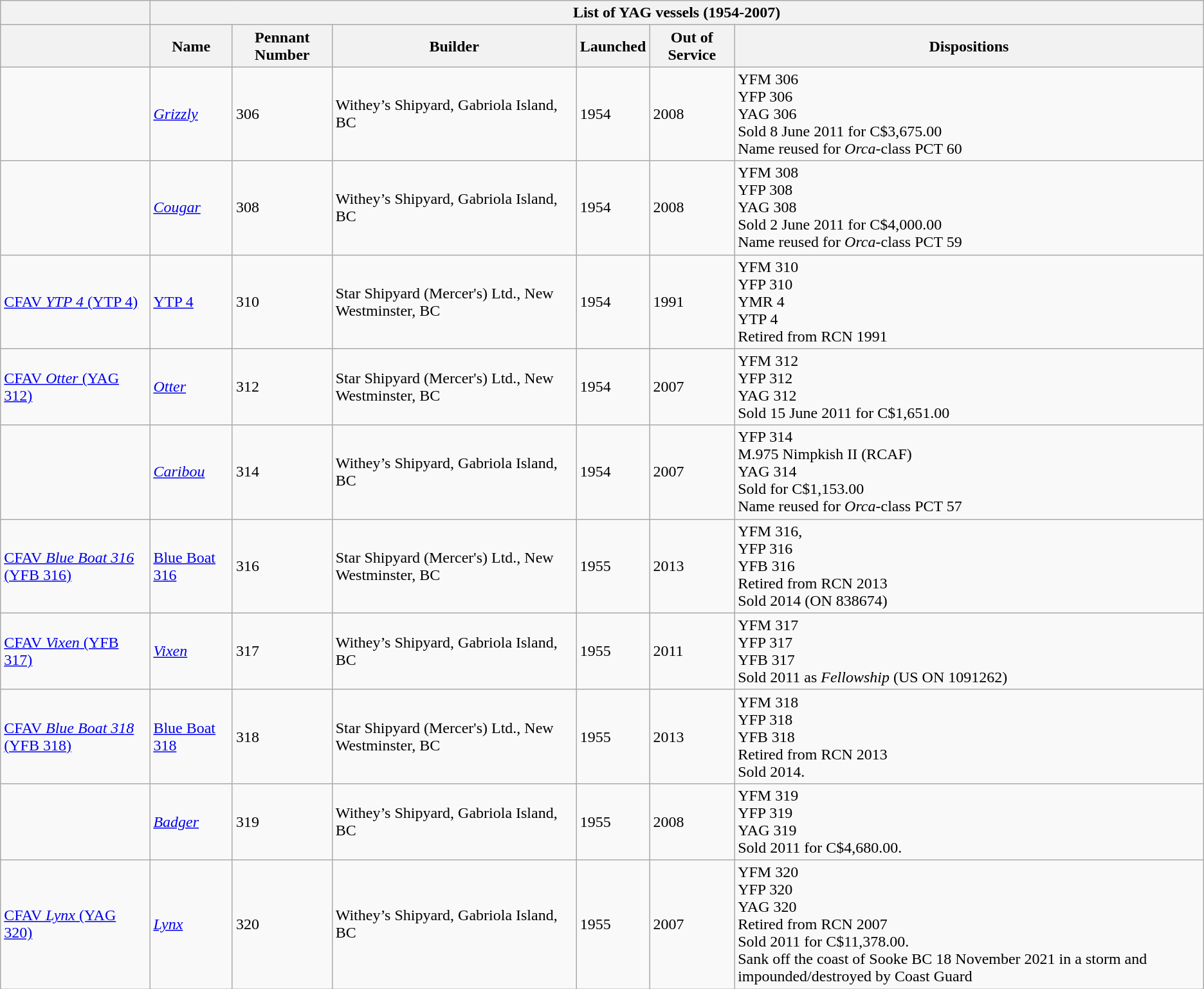<table class="wikitable sortable mw-collapsible">
<tr>
<th></th>
<th colspan="6">List of YAG vessels (1954-2007)</th>
</tr>
<tr>
<th></th>
<th>Name</th>
<th>Pennant Number</th>
<th>Builder</th>
<th>Launched</th>
<th>Out of Service</th>
<th>Dispositions</th>
</tr>
<tr>
<td></td>
<td><em><a href='#'>Grizzly</a></em></td>
<td>306</td>
<td>Withey’s Shipyard, Gabriola Island, BC</td>
<td>1954</td>
<td>2008</td>
<td>YFM 306<br>YFP 306<br>YAG 306<br>Sold 8 June 2011 for C$3,675.00<br>Name reused for <em>Orca</em>-class PCT 60</td>
</tr>
<tr>
<td></td>
<td><em><a href='#'>Cougar</a></em></td>
<td>308</td>
<td>Withey’s Shipyard, Gabriola Island, BC</td>
<td>1954</td>
<td>2008</td>
<td>YFM 308<br>YFP 308<br>YAG 308<br>Sold 2 June 2011 for C$4,000.00<br>Name reused for <em>Orca</em>-class PCT 59</td>
</tr>
<tr>
<td><a href='#'>CFAV <em>YTP 4</em> (YTP 4)</a></td>
<td><a href='#'>YTP 4</a></td>
<td>310</td>
<td>Star Shipyard (Mercer's) Ltd., New Westminster, BC</td>
<td>1954</td>
<td>1991</td>
<td>YFM 310<br>YFP 310<br>YMR 4<br>YTP 4<br>Retired from RCN 1991</td>
</tr>
<tr>
<td><a href='#'>CFAV <em>Otter</em> (YAG 312)</a></td>
<td><em><a href='#'>Otter</a></em></td>
<td>312</td>
<td>Star Shipyard (Mercer's) Ltd., New Westminster, BC</td>
<td>1954</td>
<td>2007</td>
<td>YFM 312<br>YFP 312<br>YAG 312<br>Sold 15 June 2011 for C$1,651.00</td>
</tr>
<tr>
<td></td>
<td><em><a href='#'>Caribou</a></em></td>
<td>314</td>
<td>Withey’s Shipyard, Gabriola Island, BC</td>
<td>1954</td>
<td>2007</td>
<td>YFP 314<br>M.975 Nimpkish II (RCAF)<br>YAG 314<br>Sold for C$1,153.00<br>Name reused for <em>Orca</em>-class PCT 57</td>
</tr>
<tr>
<td><a href='#'>CFAV <em>Blue Boat 316</em> (YFB 316)</a></td>
<td><a href='#'>Blue Boat 316</a></td>
<td>316</td>
<td>Star Shipyard (Mercer's) Ltd., New Westminster, BC</td>
<td>1955</td>
<td>2013</td>
<td>YFM 316,<br>YFP 316<br>YFB 316<br>Retired from RCN 2013<br>Sold 2014 (ON 838674)</td>
</tr>
<tr>
<td><a href='#'>CFAV <em>Vixen</em> (YFB 317)</a></td>
<td><em><a href='#'>Vixen</a></em></td>
<td>317</td>
<td>Withey’s Shipyard, Gabriola Island, BC</td>
<td>1955</td>
<td>2011</td>
<td>YFM 317<br>YFP 317<br>YFB 317<br>Sold 2011 as <em>Fellowship</em> (US ON 1091262)</td>
</tr>
<tr>
<td><a href='#'>CFAV <em>Blue Boat 318</em> (YFB 318)</a></td>
<td><a href='#'>Blue Boat 318</a></td>
<td>318</td>
<td>Star Shipyard (Mercer's) Ltd., New Westminster, BC</td>
<td>1955</td>
<td>2013</td>
<td>YFM 318<br>YFP 318<br>YFB 318<br>Retired from RCN 2013<br>Sold 2014.</td>
</tr>
<tr>
<td></td>
<td><em><a href='#'>Badger</a></em></td>
<td>319</td>
<td>Withey’s Shipyard, Gabriola Island, BC</td>
<td>1955</td>
<td>2008</td>
<td>YFM 319<br>YFP 319<br>YAG 319<br>Sold 2011 for C$4,680.00. </td>
</tr>
<tr>
<td><a href='#'>CFAV <em>Lynx</em> (YAG 320)</a></td>
<td><em><a href='#'>Lynx</a></em></td>
<td>320</td>
<td>Withey’s Shipyard, Gabriola Island, BC</td>
<td>1955</td>
<td>2007</td>
<td>YFM 320<br>YFP 320<br>YAG 320<br>Retired from RCN 2007<br>Sold 2011 for C$11,378.00. <br>Sank off the coast of Sooke BC 18 November 2021 in a storm and impounded/destroyed by Coast Guard</td>
</tr>
</table>
